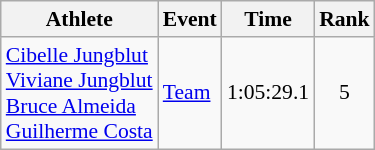<table class=wikitable style="font-size:90%;">
<tr>
<th>Athlete</th>
<th>Event</th>
<th>Time</th>
<th>Rank</th>
</tr>
<tr align=center>
<td align=left><a href='#'>Cibelle Jungblut</a><br><a href='#'>Viviane Jungblut</a><br><a href='#'>Bruce Almeida</a><br><a href='#'>Guilherme Costa</a></td>
<td align=left><a href='#'>Team</a></td>
<td>1:05:29.1</td>
<td>5</td>
</tr>
</table>
